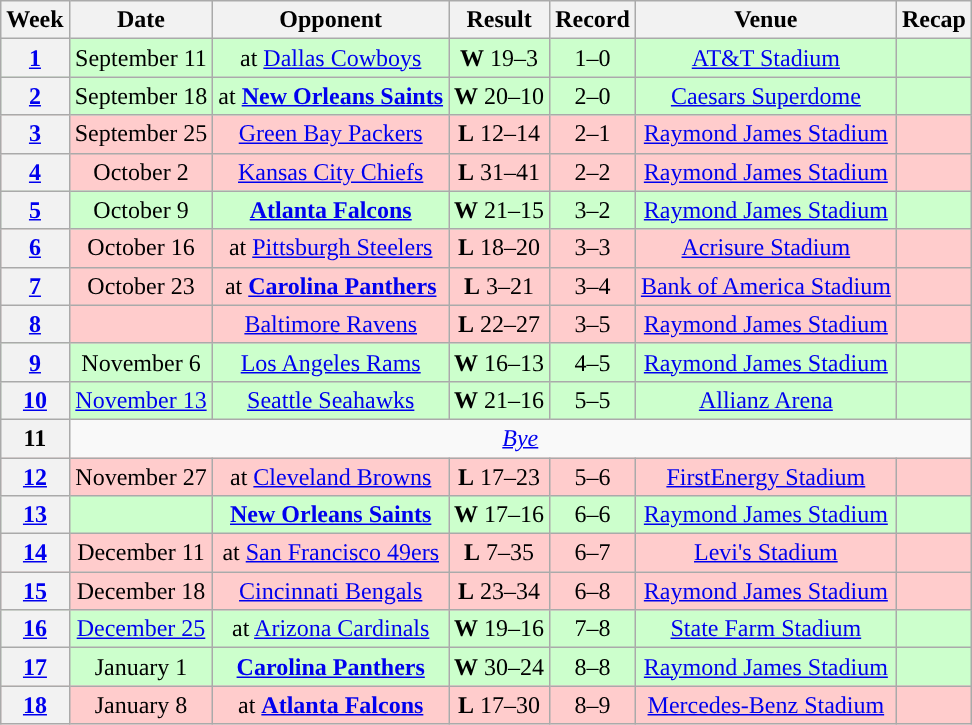<table class="wikitable" style="text-align:center">
<tr>
<th>Week</th>
<th>Date</th>
<th>Opponent</th>
<th>Result</th>
<th>Record</th>
<th>Venue</th>
<th>Recap</th>
</tr>
<tr style="background:#cfc">
<th><a href='#'>1</a></th>
<td>September 11</td>
<td>at <a href='#'>Dallas Cowboys</a></td>
<td><strong>W</strong> 19–3</td>
<td>1–0</td>
<td><a href='#'>AT&T Stadium</a></td>
<td></td>
</tr>
<tr style="background:#cfc">
<th><a href='#'>2</a></th>
<td>September 18</td>
<td>at <strong><a href='#'>New Orleans Saints</a></strong></td>
<td><strong>W</strong> 20–10</td>
<td>2–0</td>
<td><a href='#'>Caesars Superdome</a></td>
<td></td>
</tr>
<tr style="background:#fcc">
<th><a href='#'>3</a></th>
<td>September 25</td>
<td><a href='#'>Green Bay Packers</a></td>
<td><strong>L</strong> 12–14</td>
<td>2–1</td>
<td><a href='#'>Raymond James Stadium</a></td>
<td></td>
</tr>
<tr style="background:#fcc">
<th><a href='#'>4</a></th>
<td>October 2</td>
<td><a href='#'>Kansas City Chiefs</a></td>
<td><strong>L</strong> 31–41</td>
<td>2–2</td>
<td><a href='#'>Raymond James Stadium</a></td>
<td></td>
</tr>
<tr style="background:#cfc">
<th><a href='#'>5</a></th>
<td>October 9</td>
<td><strong><a href='#'>Atlanta Falcons</a></strong></td>
<td><strong>W</strong> 21–15</td>
<td>3–2</td>
<td><a href='#'>Raymond James Stadium</a></td>
<td></td>
</tr>
<tr style="background:#fcc">
<th><a href='#'>6</a></th>
<td>October 16</td>
<td>at <a href='#'>Pittsburgh Steelers</a></td>
<td><strong>L</strong> 18–20</td>
<td>3–3</td>
<td><a href='#'>Acrisure Stadium</a></td>
<td></td>
</tr>
<tr style="background:#fcc">
<th><a href='#'>7</a></th>
<td>October 23</td>
<td>at <strong><a href='#'>Carolina Panthers</a></strong></td>
<td><strong>L</strong> 3–21</td>
<td>3–4</td>
<td><a href='#'>Bank of America Stadium</a></td>
<td></td>
</tr>
<tr style="background:#fcc">
<th><a href='#'>8</a></th>
<td></td>
<td><a href='#'>Baltimore Ravens</a></td>
<td><strong>L</strong> 22–27</td>
<td>3–5</td>
<td><a href='#'>Raymond James Stadium</a></td>
<td></td>
</tr>
<tr style="background:#cfc">
<th><a href='#'>9</a></th>
<td>November 6</td>
<td><a href='#'>Los Angeles Rams</a></td>
<td><strong>W</strong> 16–13</td>
<td>4–5</td>
<td><a href='#'>Raymond James Stadium</a></td>
<td></td>
</tr>
<tr style="background:#cfc">
<th><a href='#'>10</a></th>
<td><a href='#'>November 13</a></td>
<td><a href='#'>Seattle Seahawks</a></td>
<td><strong>W</strong> 21–16</td>
<td>5–5</td>
<td> <a href='#'>Allianz Arena</a> </td>
<td></td>
</tr>
<tr>
<th>11</th>
<td colspan="6"><em><a href='#'>Bye</a></em></td>
</tr>
<tr style="background:#fcc">
<th><a href='#'>12</a></th>
<td>November 27</td>
<td>at <a href='#'>Cleveland Browns</a></td>
<td><strong>L</strong> 17–23 </td>
<td>5–6</td>
<td><a href='#'>FirstEnergy Stadium</a></td>
<td></td>
</tr>
<tr style="background:#cfc">
<th><a href='#'>13</a></th>
<td></td>
<td><strong><a href='#'>New Orleans Saints</a></strong></td>
<td><strong>W</strong> 17–16</td>
<td>6–6</td>
<td><a href='#'>Raymond James Stadium</a></td>
<td></td>
</tr>
<tr style="background:#fcc">
<th><a href='#'>14</a></th>
<td>December 11</td>
<td>at <a href='#'>San Francisco 49ers</a></td>
<td><strong>L</strong> 7–35</td>
<td>6–7</td>
<td><a href='#'>Levi's Stadium</a></td>
<td></td>
</tr>
<tr style="background:#fcc">
<th><a href='#'>15</a></th>
<td>December 18</td>
<td><a href='#'>Cincinnati Bengals</a></td>
<td><strong>L</strong> 23–34</td>
<td>6–8</td>
<td><a href='#'>Raymond James Stadium</a></td>
<td></td>
</tr>
<tr style="background:#cfc">
<th><a href='#'>16</a></th>
<td><a href='#'>December 25</a></td>
<td>at <a href='#'>Arizona Cardinals</a></td>
<td><strong>W</strong> 19–16 </td>
<td>7–8</td>
<td><a href='#'>State Farm Stadium</a></td>
<td></td>
</tr>
<tr style="background:#cfc">
<th><a href='#'>17</a></th>
<td>January 1</td>
<td><strong><a href='#'>Carolina Panthers</a></strong></td>
<td><strong>W</strong> 30–24</td>
<td>8–8</td>
<td><a href='#'>Raymond James Stadium</a></td>
<td></td>
</tr>
<tr style="background:#fcc">
<th><a href='#'>18</a></th>
<td>January 8</td>
<td>at <strong><a href='#'>Atlanta Falcons</a></strong></td>
<td><strong>L</strong> 17–30</td>
<td>8–9</td>
<td><a href='#'>Mercedes-Benz Stadium</a></td>
<td></td>
</tr>
</table>
